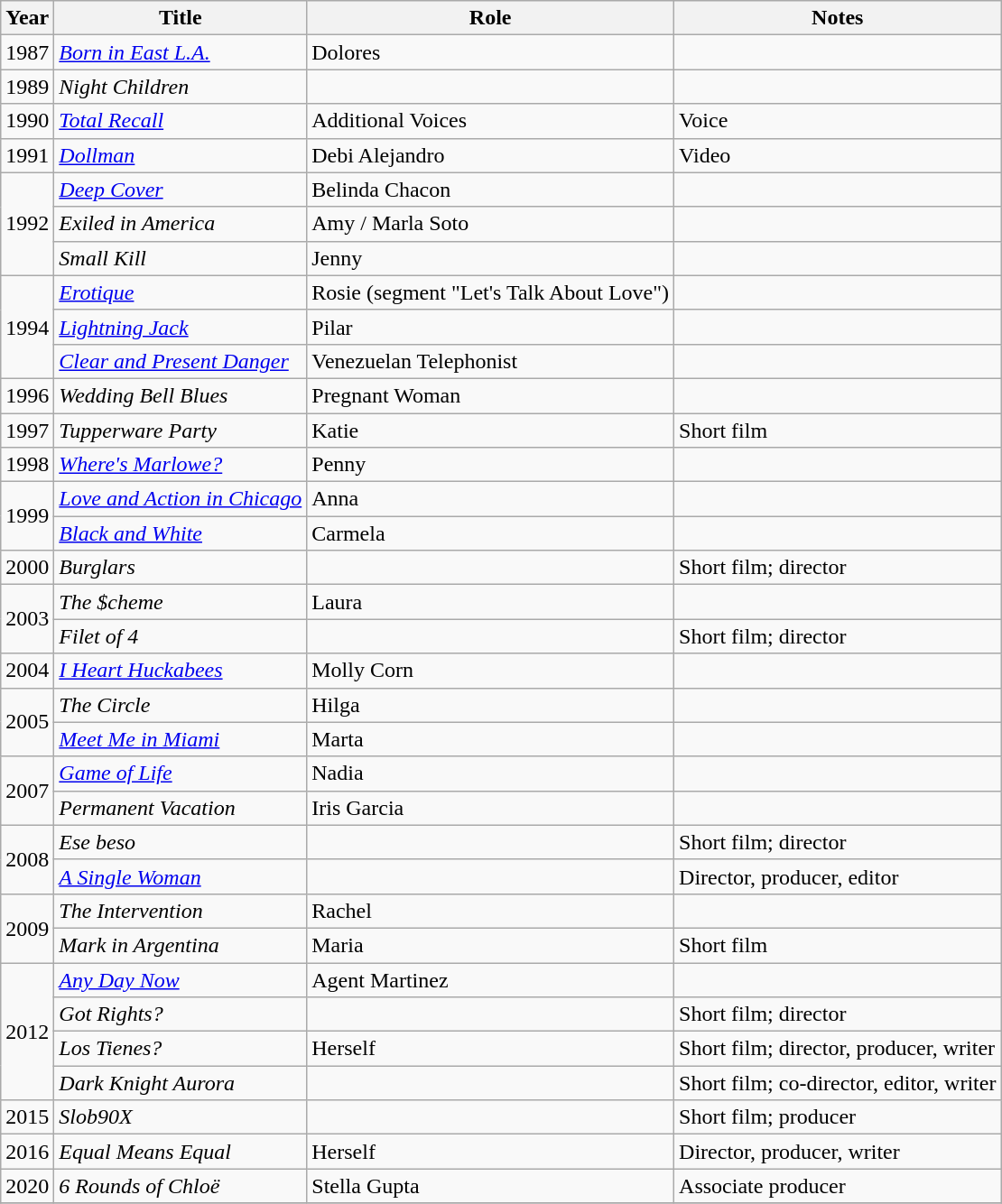<table class="wikitable sortable">
<tr>
<th>Year</th>
<th>Title</th>
<th>Role</th>
<th>Notes</th>
</tr>
<tr>
<td>1987</td>
<td><em><a href='#'>Born in East L.A.</a></em></td>
<td>Dolores</td>
<td></td>
</tr>
<tr>
<td>1989</td>
<td><em>Night Children</em></td>
<td></td>
<td></td>
</tr>
<tr>
<td>1990</td>
<td><em><a href='#'>Total Recall</a></em></td>
<td>Additional Voices</td>
<td>Voice</td>
</tr>
<tr>
<td>1991</td>
<td><em><a href='#'>Dollman</a></em></td>
<td>Debi Alejandro</td>
<td>Video</td>
</tr>
<tr>
<td rowspan=3>1992</td>
<td><em><a href='#'>Deep Cover</a></em></td>
<td>Belinda Chacon</td>
<td></td>
</tr>
<tr>
<td><em>Exiled in America</em></td>
<td>Amy / Marla Soto</td>
<td></td>
</tr>
<tr>
<td><em>Small Kill</em></td>
<td>Jenny</td>
<td></td>
</tr>
<tr>
<td rowspan=3>1994</td>
<td><em><a href='#'>Erotique</a></em></td>
<td>Rosie (segment "Let's Talk About Love")</td>
<td></td>
</tr>
<tr>
<td><em><a href='#'>Lightning Jack</a></em></td>
<td>Pilar</td>
<td></td>
</tr>
<tr>
<td><em><a href='#'>Clear and Present Danger</a></em></td>
<td>Venezuelan Telephonist</td>
<td></td>
</tr>
<tr>
<td>1996</td>
<td><em>Wedding Bell Blues</em></td>
<td>Pregnant Woman</td>
<td></td>
</tr>
<tr>
<td>1997</td>
<td><em>Tupperware Party</em></td>
<td>Katie</td>
<td>Short film</td>
</tr>
<tr>
<td>1998</td>
<td><em><a href='#'>Where's Marlowe?</a></em></td>
<td>Penny</td>
<td></td>
</tr>
<tr>
<td rowspan=2>1999</td>
<td><em><a href='#'>Love and Action in Chicago</a></em></td>
<td>Anna</td>
<td></td>
</tr>
<tr>
<td><em><a href='#'>Black and White</a></em></td>
<td>Carmela</td>
<td></td>
</tr>
<tr>
<td>2000</td>
<td><em>Burglars</em></td>
<td></td>
<td>Short film; director</td>
</tr>
<tr>
<td rowspan=2>2003</td>
<td><em>The $cheme</em></td>
<td>Laura</td>
<td></td>
</tr>
<tr>
<td><em>Filet of 4</em></td>
<td></td>
<td>Short film; director</td>
</tr>
<tr>
<td>2004</td>
<td><em><a href='#'>I Heart Huckabees</a></em></td>
<td>Molly Corn</td>
<td></td>
</tr>
<tr>
<td rowspan=2>2005</td>
<td><em>The Circle</em></td>
<td>Hilga</td>
<td></td>
</tr>
<tr>
<td><em><a href='#'>Meet Me in Miami</a></em></td>
<td>Marta</td>
<td></td>
</tr>
<tr>
<td rowspan=2>2007</td>
<td><em><a href='#'>Game of Life</a></em></td>
<td>Nadia</td>
<td></td>
</tr>
<tr>
<td><em>Permanent Vacation</em></td>
<td>Iris Garcia</td>
<td></td>
</tr>
<tr>
<td rowspan=2>2008</td>
<td><em>Ese beso</em></td>
<td></td>
<td>Short film; director</td>
</tr>
<tr>
<td><em><a href='#'>A Single Woman</a></em></td>
<td></td>
<td>Director, producer, editor</td>
</tr>
<tr>
<td rowspan=2>2009</td>
<td><em>The Intervention</em></td>
<td>Rachel</td>
<td></td>
</tr>
<tr>
<td><em>Mark in Argentina</em></td>
<td>Maria</td>
<td>Short film</td>
</tr>
<tr>
<td rowspan=4>2012</td>
<td><em><a href='#'>Any Day Now</a></em></td>
<td>Agent Martinez</td>
<td></td>
</tr>
<tr>
<td><em>Got Rights?</em></td>
<td></td>
<td>Short film; director</td>
</tr>
<tr>
<td><em>Los Tienes?</em></td>
<td>Herself</td>
<td>Short film; director, producer, writer</td>
</tr>
<tr>
<td><em>Dark Knight Aurora</em></td>
<td></td>
<td>Short film; co-director, editor, writer</td>
</tr>
<tr>
<td>2015</td>
<td><em>Slob90X</em></td>
<td></td>
<td>Short film; producer</td>
</tr>
<tr>
<td>2016</td>
<td><em>Equal Means Equal</em></td>
<td>Herself</td>
<td>Director, producer, writer</td>
</tr>
<tr>
<td>2020</td>
<td><em>6 Rounds of Chloë</em></td>
<td>Stella Gupta</td>
<td>Associate producer</td>
</tr>
<tr>
</tr>
</table>
